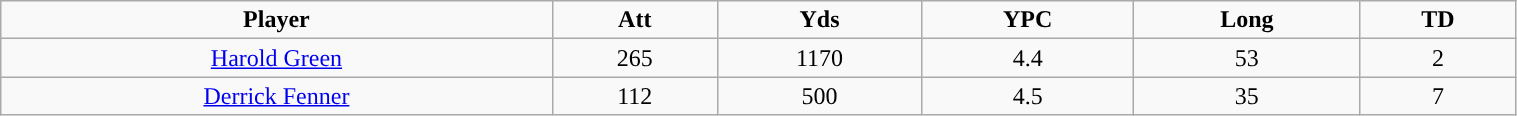<table class="wikitable" width="80%">
<tr align="center">
<td><strong>Player</strong></td>
<td><strong>Att</strong></td>
<td><strong>Yds</strong></td>
<td><strong>YPC</strong></td>
<td><strong>Long</strong></td>
<td><strong>TD</strong></td>
</tr>
<tr align="center" bgcolor="">
<td><a href='#'>Harold Green</a></td>
<td>265</td>
<td>1170</td>
<td>4.4</td>
<td>53</td>
<td>2</td>
</tr>
<tr align="center" bgcolor="">
<td><a href='#'>Derrick Fenner</a></td>
<td>112</td>
<td>500</td>
<td>4.5</td>
<td>35</td>
<td>7</td>
</tr>
</table>
